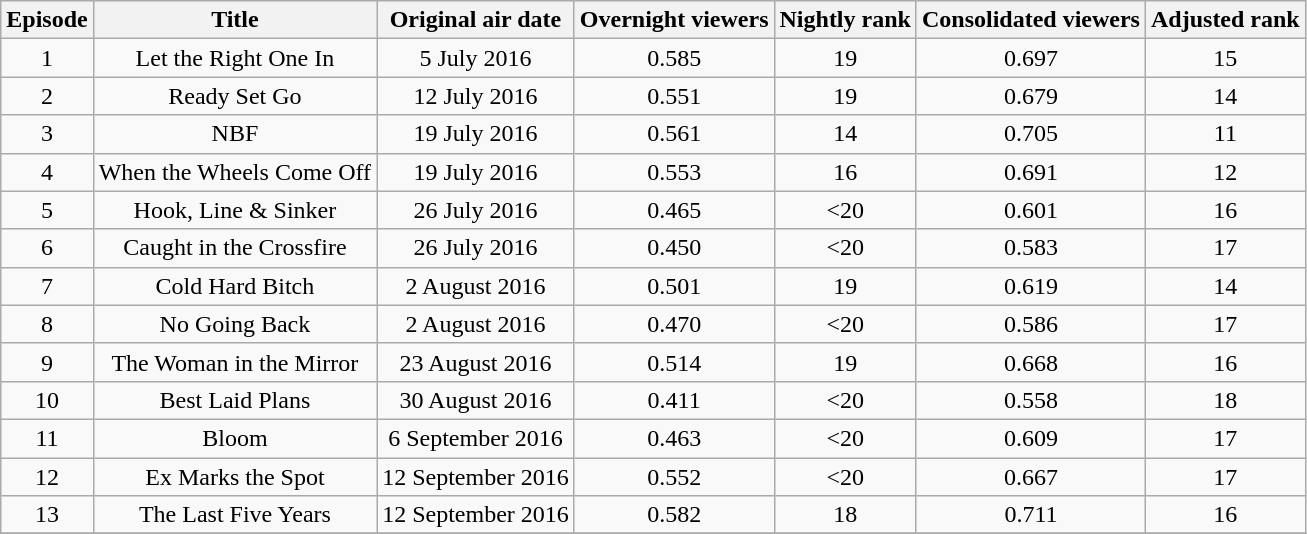<table class="wikitable sortable plainrowheaders" style="text-align:center">
<tr>
<th scope="col">Episode</th>
<th scope="col">Title</th>
<th scope="col">Original air date</th>
<th scope="col">Overnight viewers</th>
<th scope="col">Nightly rank</th>
<th scope="col">Consolidated viewers</th>
<th scope="col">Adjusted rank</th>
</tr>
<tr>
<td scope="row">1</td>
<td>Let the Right One In</td>
<td>5 July 2016</td>
<td>0.585</td>
<td>19</td>
<td>0.697</td>
<td>15</td>
</tr>
<tr>
<td scope="row">2</td>
<td>Ready Set Go</td>
<td>12 July 2016</td>
<td>0.551</td>
<td>19</td>
<td>0.679</td>
<td>14</td>
</tr>
<tr>
<td scope="row">3</td>
<td>NBF</td>
<td>19 July 2016</td>
<td>0.561</td>
<td>14</td>
<td>0.705</td>
<td>11</td>
</tr>
<tr>
<td scope="row">4</td>
<td>When the Wheels Come Off</td>
<td>19 July 2016</td>
<td>0.553</td>
<td>16</td>
<td>0.691</td>
<td>12</td>
</tr>
<tr>
<td scope="row">5</td>
<td>Hook, Line & Sinker</td>
<td>26 July 2016</td>
<td>0.465</td>
<td><20</td>
<td>0.601</td>
<td>16</td>
</tr>
<tr>
<td scope="row">6</td>
<td>Caught in the Crossfire</td>
<td>26 July 2016</td>
<td>0.450</td>
<td><20</td>
<td>0.583</td>
<td>17</td>
</tr>
<tr>
<td scope="row">7</td>
<td>Cold Hard Bitch</td>
<td>2 August 2016</td>
<td>0.501</td>
<td>19</td>
<td>0.619</td>
<td>14</td>
</tr>
<tr>
<td scope="row">8</td>
<td>No Going Back</td>
<td>2 August 2016</td>
<td>0.470</td>
<td><20</td>
<td>0.586</td>
<td>17</td>
</tr>
<tr>
<td scope="row">9</td>
<td>The Woman in the Mirror</td>
<td>23 August 2016</td>
<td>0.514</td>
<td>19</td>
<td>0.668</td>
<td>16</td>
</tr>
<tr>
<td scope="row">10</td>
<td>Best Laid Plans</td>
<td>30 August 2016</td>
<td>0.411</td>
<td><20</td>
<td>0.558</td>
<td>18</td>
</tr>
<tr>
<td scope="row">11</td>
<td>Bloom</td>
<td>6 September 2016</td>
<td>0.463</td>
<td><20</td>
<td>0.609</td>
<td>17</td>
</tr>
<tr>
<td scope="row">12</td>
<td>Ex Marks the Spot</td>
<td>12 September 2016</td>
<td>0.552</td>
<td><20</td>
<td>0.667</td>
<td>17</td>
</tr>
<tr>
<td scope="row">13</td>
<td>The Last Five Years</td>
<td>12 September 2016</td>
<td>0.582</td>
<td>18</td>
<td>0.711</td>
<td>16</td>
</tr>
<tr>
</tr>
</table>
